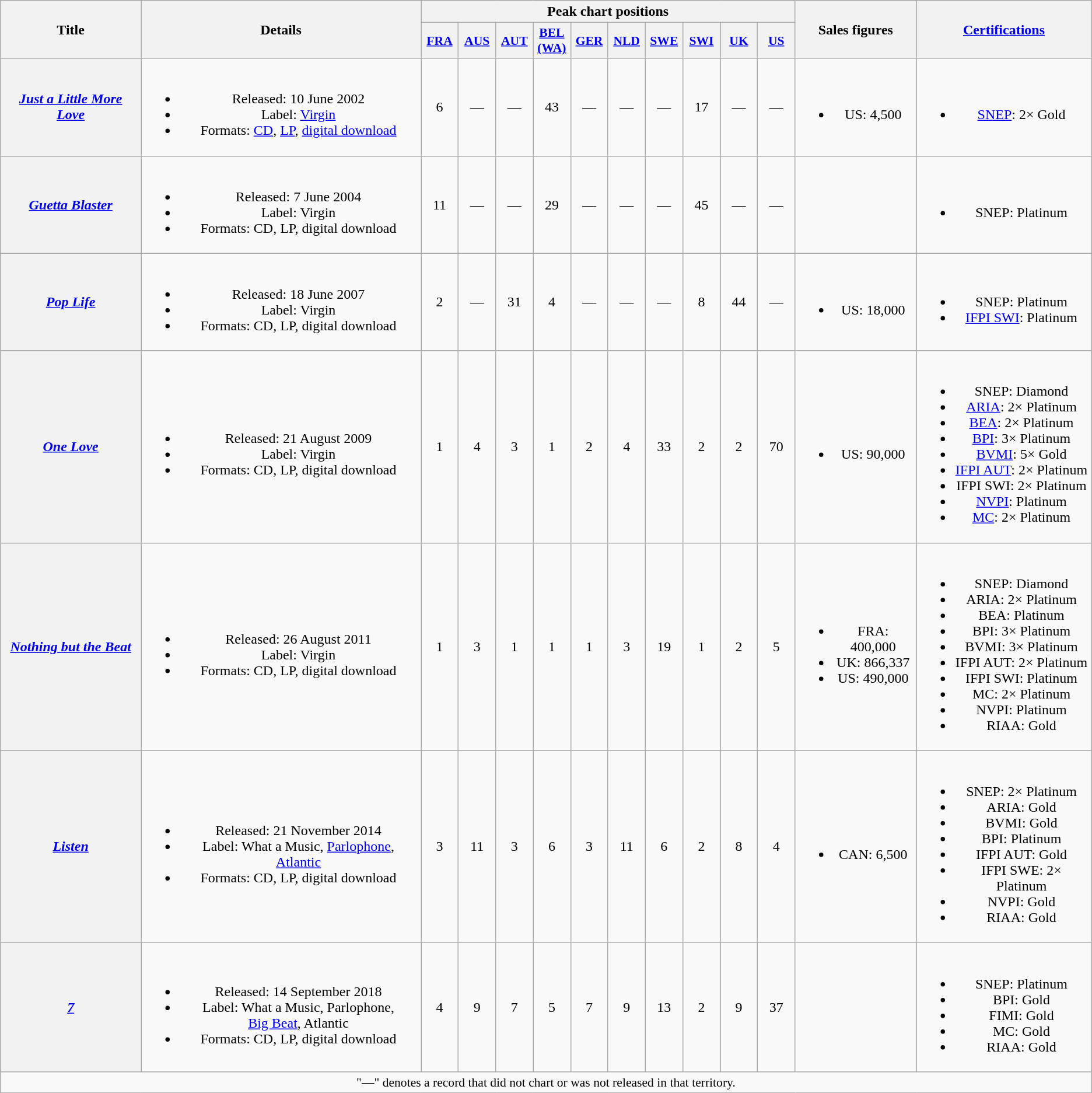<table class="wikitable plainrowheaders" style="text-align:center;">
<tr>
<th scope="col" rowspan="2">Title</th>
<th scope="col" rowspan="2">Details</th>
<th scope="col" colspan="10">Peak chart positions</th>
<th scope="col" rowspan="2">Sales figures</th>
<th scope="col" rowspan="2"><a href='#'>Certifications</a></th>
</tr>
<tr>
<th scope="col" style="width:2.5em;font-size:90%;"><a href='#'>FRA</a><br></th>
<th scope="col" style="width:2.5em;font-size:90%;"><a href='#'>AUS</a><br></th>
<th scope="col" style="width:2.5em;font-size:90%;"><a href='#'>AUT</a><br></th>
<th scope="col" style="width:2.5em;font-size:90%;"><a href='#'>BEL<br>(WA)</a><br></th>
<th scope="col" style="width:2.5em;font-size:90%;"><a href='#'>GER</a><br></th>
<th scope="col" style="width:2.5em;font-size:90%;"><a href='#'>NLD</a><br></th>
<th scope="col" style="width:2.5em;font-size:90%;"><a href='#'>SWE</a> <br></th>
<th scope="col" style="width:2.5em;font-size:90%;"><a href='#'>SWI</a><br></th>
<th scope="col" style="width:2.5em;font-size:90%;"><a href='#'>UK</a><br></th>
<th scope="col" style="width:2.5em;font-size:90%;"><a href='#'>US</a><br></th>
</tr>
<tr>
<th scope="row"><em><a href='#'>Just a Little More Love</a></em></th>
<td><br><ul><li>Released: 10 June 2002</li><li>Label: <a href='#'>Virgin</a></li><li>Formats: <a href='#'>CD</a>, <a href='#'>LP</a>, <a href='#'>digital download</a></li></ul></td>
<td>6</td>
<td>—</td>
<td>—</td>
<td>43</td>
<td>—</td>
<td>—</td>
<td>—</td>
<td>17</td>
<td>—</td>
<td>—</td>
<td><br><ul><li>US: 4,500</li></ul></td>
<td><br><ul><li><a href='#'>SNEP</a>: 2× Gold</li></ul></td>
</tr>
<tr>
<th scope="row"><em><a href='#'>Guetta Blaster</a></em></th>
<td><br><ul><li>Released: 7 June 2004</li><li>Label: Virgin</li><li>Formats: CD, LP, digital download</li></ul></td>
<td>11</td>
<td>—</td>
<td>—</td>
<td>29</td>
<td>—</td>
<td>—</td>
<td>—</td>
<td>45</td>
<td>—</td>
<td>—</td>
<td></td>
<td><br><ul><li>SNEP: Platinum</li></ul></td>
</tr>
<tr>
</tr>
<tr>
<th scope="row"><em><a href='#'>Pop Life</a></em></th>
<td><br><ul><li>Released: 18 June 2007</li><li>Label: Virgin</li><li>Formats: CD, LP, digital download</li></ul></td>
<td>2</td>
<td>—</td>
<td>31</td>
<td>4</td>
<td>—</td>
<td>—</td>
<td>—</td>
<td>8</td>
<td>44</td>
<td>—</td>
<td><br><ul><li>US: 18,000</li></ul></td>
<td><br><ul><li>SNEP: Platinum</li><li><a href='#'>IFPI SWI</a>: Platinum</li></ul></td>
</tr>
<tr>
<th scope="row"><em><a href='#'>One Love</a></em></th>
<td><br><ul><li>Released: 21 August 2009</li><li>Label: Virgin</li><li>Formats: CD, LP, digital download</li></ul></td>
<td>1</td>
<td>4</td>
<td>3</td>
<td>1</td>
<td>2</td>
<td>4</td>
<td>33</td>
<td>2</td>
<td>2</td>
<td>70</td>
<td><br><ul><li>US: 90,000</li></ul></td>
<td><br><ul><li>SNEP: Diamond</li><li><a href='#'>ARIA</a>: 2× Platinum</li><li><a href='#'>BEA</a>: 2× Platinum</li><li><a href='#'>BPI</a>: 3× Platinum</li><li><a href='#'>BVMI</a>: 5× Gold</li><li><a href='#'>IFPI AUT</a>: 2× Platinum</li><li>IFPI SWI: 2× Platinum</li><li><a href='#'>NVPI</a>: Platinum</li><li><a href='#'>MC</a>: 2× Platinum</li></ul></td>
</tr>
<tr>
<th scope="row"><em><a href='#'>Nothing but the Beat</a></em></th>
<td><br><ul><li>Released: 26 August 2011</li><li>Label: Virgin</li><li>Formats: CD, LP, digital download</li></ul></td>
<td>1</td>
<td>3</td>
<td>1</td>
<td>1</td>
<td>1</td>
<td>3</td>
<td>19</td>
<td>1</td>
<td>2</td>
<td>5</td>
<td><br><ul><li>FRA: 400,000</li><li>UK: 866,337</li><li>US: 490,000</li></ul></td>
<td><br><ul><li>SNEP: Diamond</li><li>ARIA: 2× Platinum</li><li>BEA: Platinum</li><li>BPI: 3× Platinum</li><li>BVMI: 3× Platinum</li><li>IFPI AUT: 2× Platinum</li><li>IFPI SWI: Platinum</li><li>MC: 2× Platinum</li><li>NVPI: Platinum</li><li>RIAA: Gold</li></ul></td>
</tr>
<tr>
<th scope="row"><em><a href='#'>Listen</a></em></th>
<td><br><ul><li>Released: 21 November 2014</li><li>Label: What a Music, <a href='#'>Parlophone</a>, <a href='#'>Atlantic</a></li><li>Formats: CD, LP, digital download</li></ul></td>
<td>3</td>
<td>11</td>
<td>3</td>
<td>6</td>
<td>3</td>
<td>11</td>
<td>6</td>
<td>2</td>
<td>8</td>
<td>4</td>
<td><br><ul><li>CAN: 6,500</li></ul></td>
<td><br><ul><li>SNEP: 2× Platinum</li><li>ARIA: Gold</li><li>BVMI: Gold</li><li>BPI: Platinum</li><li>IFPI AUT: Gold</li><li>IFPI SWE: 2× Platinum</li><li>NVPI: Gold</li><li>RIAA: Gold</li></ul></td>
</tr>
<tr>
<th scope="row"><em><a href='#'>7</a></em></th>
<td><br><ul><li>Released: 14 September 2018</li><li>Label: What a Music, Parlophone,<br><a href='#'>Big Beat</a>, Atlantic</li><li>Formats: CD, LP, digital download</li></ul></td>
<td>4</td>
<td>9</td>
<td>7</td>
<td>5</td>
<td>7</td>
<td>9</td>
<td>13</td>
<td>2</td>
<td>9</td>
<td>37</td>
<td></td>
<td><br><ul><li>SNEP: Platinum</li><li>BPI: Gold</li><li>FIMI: Gold</li><li>MC: Gold</li><li>RIAA: Gold</li></ul></td>
</tr>
<tr>
<td colspan="14" style="font-size:90%">"—" denotes a record that did not chart or was not released in that territory.</td>
</tr>
</table>
